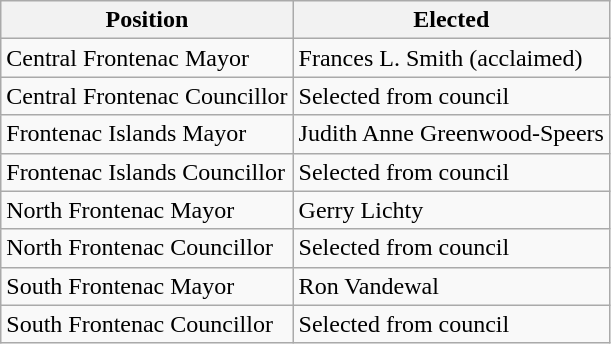<table class="wikitable">
<tr>
<th>Position</th>
<th>Elected</th>
</tr>
<tr>
<td>Central Frontenac Mayor</td>
<td>Frances L. Smith (acclaimed)</td>
</tr>
<tr>
<td>Central Frontenac Councillor</td>
<td>Selected from council</td>
</tr>
<tr>
<td>Frontenac Islands Mayor</td>
<td>Judith Anne Greenwood-Speers</td>
</tr>
<tr>
<td>Frontenac Islands Councillor</td>
<td>Selected from council</td>
</tr>
<tr>
<td>North Frontenac Mayor</td>
<td>Gerry Lichty</td>
</tr>
<tr>
<td>North Frontenac Councillor</td>
<td>Selected from council</td>
</tr>
<tr>
<td>South Frontenac Mayor</td>
<td>Ron Vandewal</td>
</tr>
<tr>
<td>South Frontenac Councillor</td>
<td>Selected from council</td>
</tr>
</table>
